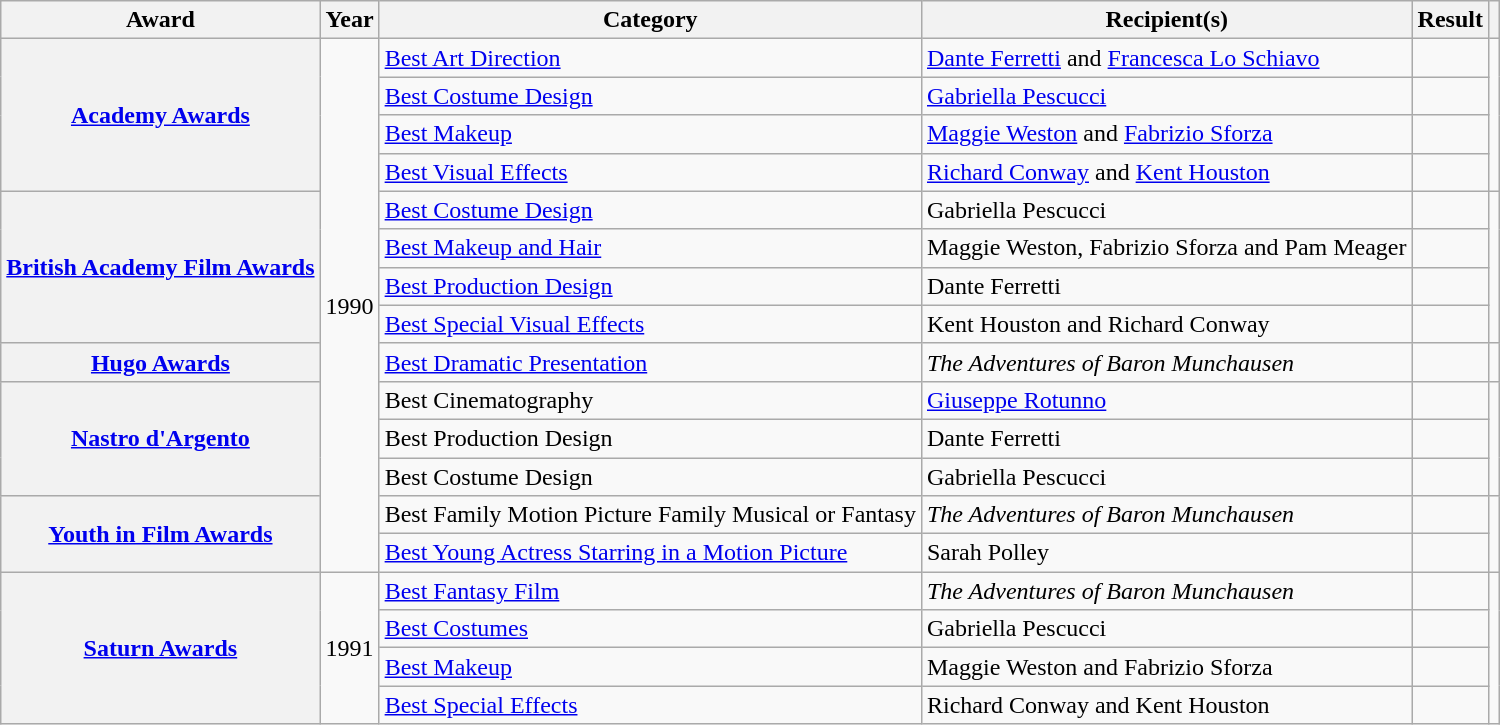<table class="wikitable plainrowheaders">
<tr>
<th scope="col">Award</th>
<th scope="col">Year</th>
<th scope="col">Category</th>
<th scope="col">Recipient(s)</th>
<th scope="col">Result</th>
<th scope="col"></th>
</tr>
<tr>
<th scope="row" rowspan="4"><a href='#'>Academy Awards</a></th>
<td rowspan="14">1990</td>
<td><a href='#'>Best Art Direction</a></td>
<td><a href='#'>Dante Ferretti</a> and <a href='#'>Francesca Lo Schiavo</a></td>
<td></td>
<td rowspan="4"></td>
</tr>
<tr>
<td><a href='#'>Best Costume Design</a></td>
<td><a href='#'>Gabriella Pescucci</a></td>
<td></td>
</tr>
<tr>
<td><a href='#'>Best Makeup</a></td>
<td><a href='#'>Maggie Weston</a> and <a href='#'>Fabrizio Sforza</a></td>
<td></td>
</tr>
<tr>
<td><a href='#'>Best Visual Effects</a></td>
<td><a href='#'>Richard Conway</a> and <a href='#'>Kent Houston</a></td>
<td></td>
</tr>
<tr>
<th scope="row" rowspan="4"><a href='#'>British Academy Film Awards</a></th>
<td><a href='#'>Best Costume Design</a></td>
<td>Gabriella Pescucci</td>
<td></td>
<td rowspan="4"></td>
</tr>
<tr>
<td><a href='#'>Best Makeup and Hair</a></td>
<td>Maggie Weston, Fabrizio Sforza and Pam Meager</td>
<td></td>
</tr>
<tr>
<td><a href='#'>Best Production Design</a></td>
<td>Dante Ferretti</td>
<td></td>
</tr>
<tr>
<td><a href='#'>Best Special Visual Effects</a></td>
<td>Kent Houston and Richard Conway</td>
<td></td>
</tr>
<tr>
<th scope="row"><a href='#'>Hugo Awards</a></th>
<td><a href='#'>Best Dramatic Presentation</a></td>
<td><em>The Adventures of Baron Munchausen</em></td>
<td></td>
<td></td>
</tr>
<tr>
<th scope="row" rowspan="3"><a href='#'>Nastro d'Argento</a></th>
<td>Best Cinematography</td>
<td><a href='#'>Giuseppe Rotunno</a></td>
<td></td>
<td rowspan="3"></td>
</tr>
<tr>
<td>Best Production Design</td>
<td>Dante Ferretti</td>
<td></td>
</tr>
<tr>
<td>Best Costume Design</td>
<td>Gabriella Pescucci</td>
<td></td>
</tr>
<tr>
<th scope="row" rowspan="2"><a href='#'>Youth in Film Awards</a></th>
<td>Best Family Motion Picture Family Musical or Fantasy</td>
<td><em>The Adventures of Baron Munchausen</em></td>
<td></td>
<td rowspan="2"></td>
</tr>
<tr>
<td><a href='#'>Best Young Actress Starring in a Motion Picture</a></td>
<td>Sarah Polley</td>
<td></td>
</tr>
<tr>
<th scope="row" rowspan="4"><a href='#'>Saturn Awards</a></th>
<td rowspan="4">1991</td>
<td><a href='#'>Best Fantasy Film</a></td>
<td><em>The Adventures of Baron Munchausen</em></td>
<td></td>
<td rowspan="4"></td>
</tr>
<tr>
<td><a href='#'>Best Costumes</a></td>
<td>Gabriella Pescucci</td>
<td></td>
</tr>
<tr>
<td><a href='#'>Best Makeup</a></td>
<td>Maggie Weston and Fabrizio Sforza</td>
<td></td>
</tr>
<tr>
<td><a href='#'>Best Special Effects</a></td>
<td>Richard Conway and Kent Houston</td>
<td></td>
</tr>
</table>
